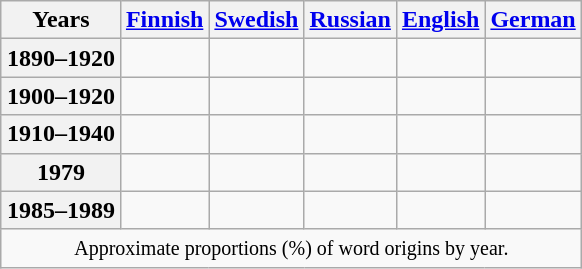<table class="wikitable" style="clear:right;float:right;margin-left:1em" padding="20px">
<tr>
<th>Years</th>
<th><a href='#'>Finnish</a></th>
<th><a href='#'>Swedish</a></th>
<th><a href='#'>Russian</a></th>
<th><a href='#'>English</a></th>
<th><a href='#'>German</a></th>
</tr>
<tr>
<th>1890–1920</th>
<td></td>
<td></td>
<td></td>
<td></td>
<td></td>
</tr>
<tr>
<th>1900–1920</th>
<td></td>
<td></td>
<td></td>
<td></td>
<td></td>
</tr>
<tr>
<th>1910–1940</th>
<td></td>
<td></td>
<td></td>
<td></td>
<td></td>
</tr>
<tr>
<th>1979</th>
<td></td>
<td></td>
<td></td>
<td></td>
<td></td>
</tr>
<tr>
<th>1985–1989</th>
<td></td>
<td></td>
<td></td>
<td></td>
<td></td>
</tr>
<tr>
<td colspan=6 style="text-align:center;"><small>Approximate proportions (%) of word origins by year. </small></td>
</tr>
</table>
